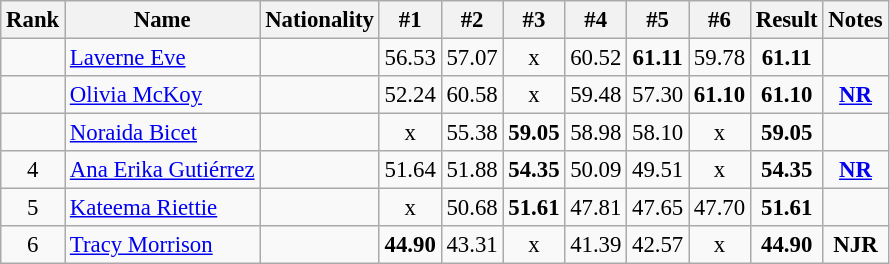<table class="wikitable sortable" style="text-align:center;font-size:95%">
<tr>
<th>Rank</th>
<th>Name</th>
<th>Nationality</th>
<th>#1</th>
<th>#2</th>
<th>#3</th>
<th>#4</th>
<th>#5</th>
<th>#6</th>
<th>Result</th>
<th>Notes</th>
</tr>
<tr>
<td></td>
<td align=left><a href='#'>Laverne Eve</a></td>
<td align=left></td>
<td>56.53</td>
<td>57.07</td>
<td>x</td>
<td>60.52</td>
<td><strong>61.11</strong></td>
<td>59.78</td>
<td><strong>61.11</strong></td>
<td></td>
</tr>
<tr>
<td></td>
<td align=left><a href='#'>Olivia McKoy</a></td>
<td align=left></td>
<td>52.24</td>
<td>60.58</td>
<td>x</td>
<td>59.48</td>
<td>57.30</td>
<td><strong>61.10</strong></td>
<td><strong>61.10</strong></td>
<td><strong><a href='#'>NR</a></strong></td>
</tr>
<tr>
<td></td>
<td align=left><a href='#'>Noraida Bicet</a></td>
<td align=left></td>
<td>x</td>
<td>55.38</td>
<td><strong>59.05</strong></td>
<td>58.98</td>
<td>58.10</td>
<td>x</td>
<td><strong>59.05</strong></td>
<td></td>
</tr>
<tr>
<td>4</td>
<td align=left><a href='#'>Ana Erika Gutiérrez</a></td>
<td align=left></td>
<td>51.64</td>
<td>51.88</td>
<td><strong>54.35</strong></td>
<td>50.09</td>
<td>49.51</td>
<td>x</td>
<td><strong>54.35</strong></td>
<td><strong><a href='#'>NR</a></strong></td>
</tr>
<tr>
<td>5</td>
<td align=left><a href='#'>Kateema Riettie</a></td>
<td align=left></td>
<td>x</td>
<td>50.68</td>
<td><strong>51.61</strong></td>
<td>47.81</td>
<td>47.65</td>
<td>47.70</td>
<td><strong>51.61</strong></td>
<td></td>
</tr>
<tr>
<td>6</td>
<td align=left><a href='#'>Tracy Morrison</a></td>
<td align=left></td>
<td><strong>44.90</strong></td>
<td>43.31</td>
<td>x</td>
<td>41.39</td>
<td>42.57</td>
<td>x</td>
<td><strong>44.90</strong></td>
<td><strong>NJR</strong></td>
</tr>
</table>
